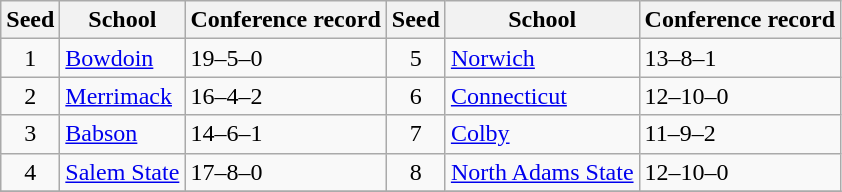<table class="wikitable">
<tr>
<th>Seed</th>
<th>School</th>
<th>Conference record</th>
<th>Seed</th>
<th>School</th>
<th>Conference record</th>
</tr>
<tr>
<td align=center>1</td>
<td><a href='#'>Bowdoin</a></td>
<td>19–5–0</td>
<td align=center>5</td>
<td><a href='#'>Norwich</a></td>
<td>13–8–1</td>
</tr>
<tr>
<td align=center>2</td>
<td><a href='#'>Merrimack</a></td>
<td>16–4–2</td>
<td align=center>6</td>
<td><a href='#'>Connecticut</a></td>
<td>12–10–0</td>
</tr>
<tr>
<td align=center>3</td>
<td><a href='#'>Babson</a></td>
<td>14–6–1</td>
<td align=center>7</td>
<td><a href='#'>Colby</a></td>
<td>11–9–2</td>
</tr>
<tr>
<td align=center>4</td>
<td><a href='#'>Salem State</a></td>
<td>17–8–0</td>
<td align=center>8</td>
<td><a href='#'>North Adams State</a></td>
<td>12–10–0</td>
</tr>
<tr>
</tr>
</table>
